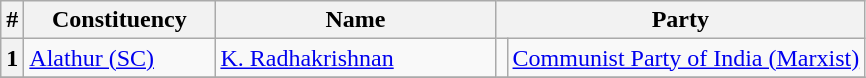<table class="wikitable sortable">
<tr>
<th>#</th>
<th style="width:120px">Constituency</th>
<th style="width:180px">Name</th>
<th colspan=2>Party</th>
</tr>
<tr>
<th>1</th>
<td><a href='#'>Alathur (SC)</a></td>
<td><a href='#'>K. Radhakrishnan</a></td>
<td bgcolor=></td>
<td><a href='#'>Communist Party of India (Marxist)</a></td>
</tr>
<tr>
</tr>
</table>
